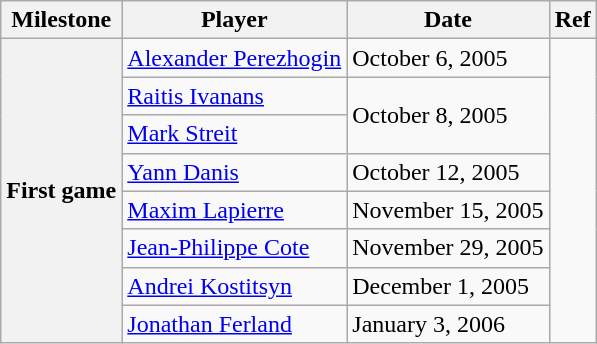<table class="wikitable">
<tr>
<th scope="col">Milestone</th>
<th scope="col">Player</th>
<th scope="col">Date</th>
<th scope="col">Ref</th>
</tr>
<tr>
<th rowspan=8>First game</th>
<td><a href='#'>Alexander Perezhogin</a></td>
<td>October 6, 2005</td>
<td rowspan=8></td>
</tr>
<tr>
<td><a href='#'>Raitis Ivanans</a></td>
<td rowspan=2>October 8, 2005</td>
</tr>
<tr>
<td><a href='#'>Mark Streit</a></td>
</tr>
<tr>
<td><a href='#'>Yann Danis</a></td>
<td>October 12, 2005</td>
</tr>
<tr>
<td><a href='#'>Maxim Lapierre</a></td>
<td>November 15, 2005</td>
</tr>
<tr>
<td><a href='#'>Jean-Philippe Cote</a></td>
<td>November 29, 2005</td>
</tr>
<tr>
<td><a href='#'>Andrei Kostitsyn</a></td>
<td>December 1, 2005</td>
</tr>
<tr>
<td><a href='#'>Jonathan Ferland</a></td>
<td>January 3, 2006</td>
</tr>
</table>
